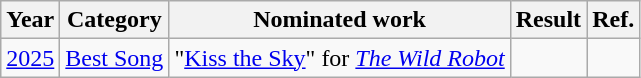<table class="wikitable" style="text-align:center;">
<tr>
<th>Year</th>
<th>Category</th>
<th>Nominated work</th>
<th>Result</th>
<th>Ref.</th>
</tr>
<tr>
<td><a href='#'>2025</a></td>
<td><a href='#'>Best Song</a></td>
<td>"<a href='#'>Kiss the Sky</a>" for <em><a href='#'>The Wild Robot</a></em></td>
<td></td>
<td></td>
</tr>
</table>
